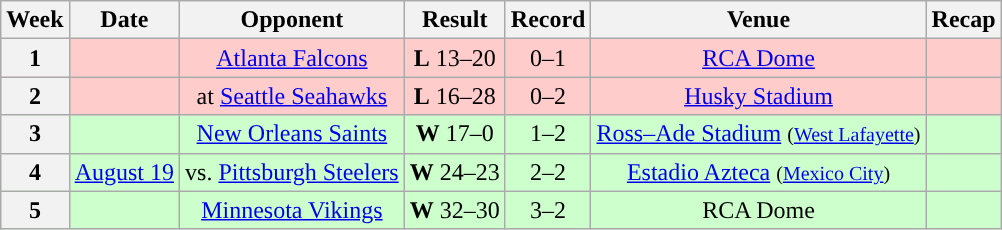<table class="wikitable" style="text-align:center">
<tr>
<th>Week</th>
<th>Date</th>
<th>Opponent</th>
<th>Result</th>
<th>Record</th>
<th>Venue</th>
<th>Recap</th>
</tr>
<tr style="background:#fcc">
<th>1</th>
<td></td>
<td><a href='#'>Atlanta Falcons</a></td>
<td><strong>L</strong> 13–20</td>
<td>0–1</td>
<td><a href='#'>RCA Dome</a></td>
<td></td>
</tr>
<tr style="background:#fcc">
<th>2</th>
<td></td>
<td>at <a href='#'>Seattle Seahawks</a></td>
<td><strong>L</strong> 16–28</td>
<td>0–2</td>
<td><a href='#'>Husky Stadium</a></td>
<td></td>
</tr>
<tr style="background:#cfc">
<th>3</th>
<td></td>
<td><a href='#'>New Orleans Saints</a></td>
<td><strong>W</strong> 17–0</td>
<td>1–2</td>
<td><a href='#'>Ross–Ade Stadium</a> <small>(<a href='#'>West Lafayette</a>)</small></td>
<td></td>
</tr>
<tr style="background:#cfc">
<th>4</th>
<td><a href='#'>August 19</a></td>
<td>vs. <a href='#'>Pittsburgh Steelers</a></td>
<td><strong>W</strong> 24–23</td>
<td>2–2</td>
<td> <a href='#'>Estadio Azteca</a> <small>(<a href='#'>Mexico City</a>)</small></td>
<td></td>
</tr>
<tr style="background:#cfc">
<th>5</th>
<td></td>
<td><a href='#'>Minnesota Vikings</a></td>
<td><strong>W</strong> 32–30</td>
<td>3–2</td>
<td>RCA Dome</td>
<td></td>
</tr>
</table>
